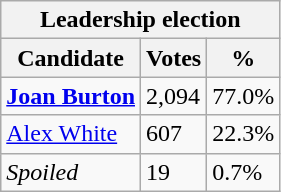<table class="wikitable">
<tr>
<th colspan=3>Leadership election</th>
</tr>
<tr>
<th>Candidate</th>
<th>Votes</th>
<th>%</th>
</tr>
<tr>
<td><strong><a href='#'>Joan Burton</a> </strong></td>
<td>2,094</td>
<td>77.0%</td>
</tr>
<tr>
<td><a href='#'>Alex White</a></td>
<td>607</td>
<td>22.3%</td>
</tr>
<tr>
<td><em>Spoiled</em></td>
<td>19</td>
<td>0.7%</td>
</tr>
</table>
